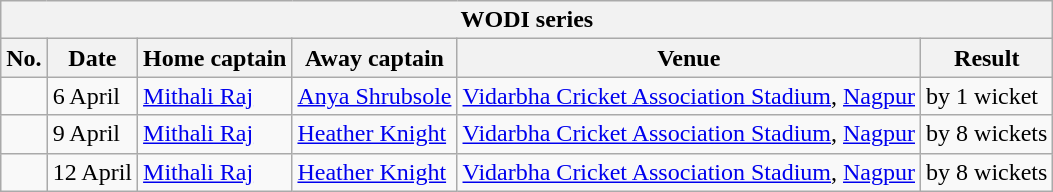<table class="wikitable">
<tr>
<th colspan="9">WODI series</th>
</tr>
<tr>
<th>No.</th>
<th>Date</th>
<th>Home captain</th>
<th>Away captain</th>
<th>Venue</th>
<th>Result</th>
</tr>
<tr>
<td></td>
<td>6 April</td>
<td><a href='#'>Mithali Raj</a></td>
<td><a href='#'>Anya Shrubsole</a></td>
<td><a href='#'>Vidarbha Cricket Association Stadium</a>, <a href='#'>Nagpur</a></td>
<td> by 1 wicket</td>
</tr>
<tr>
<td></td>
<td>9 April</td>
<td><a href='#'>Mithali Raj</a></td>
<td><a href='#'>Heather Knight</a></td>
<td><a href='#'>Vidarbha Cricket Association Stadium</a>, <a href='#'>Nagpur</a></td>
<td> by 8 wickets</td>
</tr>
<tr>
<td></td>
<td>12 April</td>
<td><a href='#'>Mithali Raj</a></td>
<td><a href='#'>Heather Knight</a></td>
<td><a href='#'>Vidarbha Cricket Association Stadium</a>, <a href='#'>Nagpur</a></td>
<td> by 8 wickets</td>
</tr>
</table>
